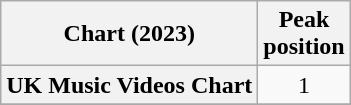<table class="wikitable plainrowheaders" style="text-align:center;">
<tr>
<th scope="col">Chart (2023)</th>
<th scope="col">Peak<br>position</th>
</tr>
<tr>
<th scope="row">UK Music Videos Chart</th>
<td>1</td>
</tr>
<tr>
</tr>
</table>
